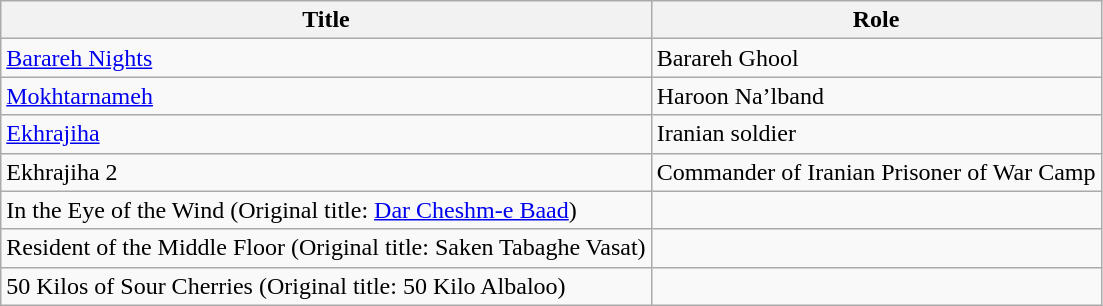<table class="wikitable">
<tr>
<th>Title</th>
<th>Role</th>
</tr>
<tr>
<td><a href='#'>Barareh Nights</a></td>
<td>Barareh Ghool</td>
</tr>
<tr>
<td><a href='#'>Mokhtarnameh</a></td>
<td>Haroon Na’lband</td>
</tr>
<tr>
<td><a href='#'>Ekhrajiha</a></td>
<td>Iranian soldier</td>
</tr>
<tr>
<td>Ekhrajiha 2</td>
<td>Commander of Iranian Prisoner of War Camp</td>
</tr>
<tr>
<td>In the Eye of the Wind (Original title: <a href='#'>Dar Cheshm-e Baad</a>)</td>
<td></td>
</tr>
<tr>
<td>Resident of the Middle Floor (Original title: Saken Tabaghe Vasat)</td>
<td></td>
</tr>
<tr>
<td>50 Kilos of Sour Cherries (Original title: 50 Kilo Albaloo)</td>
<td></td>
</tr>
</table>
